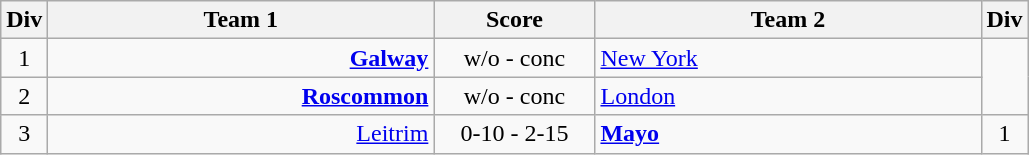<table class="wikitable sortable" style="text-align:center">
<tr>
<th>Div</th>
<th width=250>Team 1</th>
<th width=100>Score</th>
<th width=250>Team 2</th>
<th>Div</th>
</tr>
<tr>
<td>1</td>
<td style="text-align:right"><a href='#'><strong>Galway</strong></a> </td>
<td>w/o - conc</td>
<td style="text-align:left"> <a href='#'>New York</a></td>
</tr>
<tr>
<td>2</td>
<td style="text-align:right"><a href='#'><strong>Roscommon</strong></a> </td>
<td>w/o - conc</td>
<td style="text-align:left"> <a href='#'>London</a></td>
</tr>
<tr>
<td>3</td>
<td style="text-align:right"><a href='#'>Leitrim</a> </td>
<td>0-10 - 2-15</td>
<td style="text-align:left"><strong> <a href='#'>Mayo</a></strong></td>
<td>1</td>
</tr>
</table>
